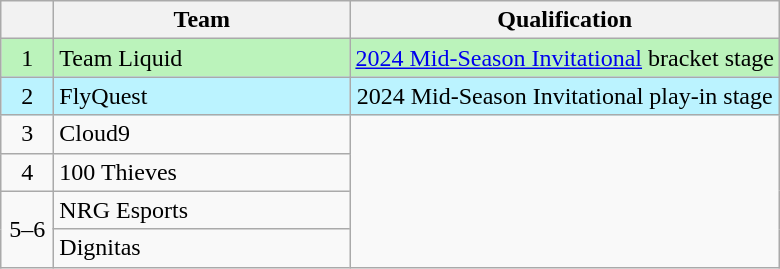<table class="wikitable" style="text-align:center">
<tr>
<th width=28></th>
<th width=190>Team</th>
<th>Qualification</th>
</tr>
<tr style="background-color:#BBF3BB;">
<td>1</td>
<td style="text-align:left">Team Liquid</td>
<td><a href='#'>2024 Mid-Season Invitational</a> bracket stage</td>
</tr>
<tr style="background-color:#BBF3FF;">
<td>2</td>
<td style="text-align:left">FlyQuest</td>
<td>2024 Mid-Season Invitational play-in stage</td>
</tr>
<tr>
<td>3</td>
<td style="text-align:left">Cloud9</td>
<td rowspan="4"></td>
</tr>
<tr>
<td>4</td>
<td style="text-align:left">100 Thieves</td>
</tr>
<tr>
<td rowspan="2">5–6</td>
<td style="text-align:left">NRG Esports</td>
</tr>
<tr>
<td style="text-align:left">Dignitas</td>
</tr>
</table>
